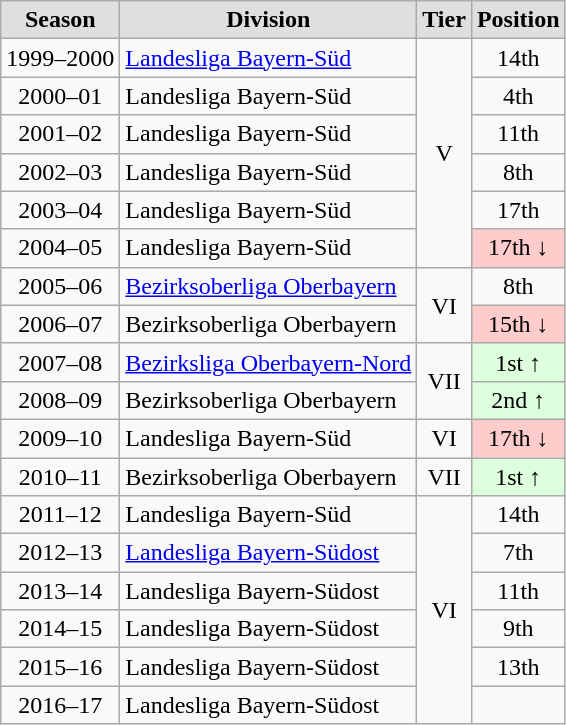<table class="wikitable">
<tr style="text-align:center; background:#dfdfdf;">
<td><strong>Season</strong></td>
<td><strong>Division</strong></td>
<td><strong>Tier</strong></td>
<td><strong>Position</strong></td>
</tr>
<tr style="text-align:center;">
<td>1999–2000</td>
<td style="text-align:left;"><a href='#'>Landesliga Bayern-Süd</a></td>
<td rowspan=6>V</td>
<td>14th</td>
</tr>
<tr style="text-align:center;">
<td>2000–01</td>
<td style="text-align:left;">Landesliga Bayern-Süd</td>
<td>4th</td>
</tr>
<tr style="text-align:center;">
<td>2001–02</td>
<td style="text-align:left;">Landesliga Bayern-Süd</td>
<td>11th</td>
</tr>
<tr style="text-align:center;">
<td>2002–03</td>
<td style="text-align:left;">Landesliga Bayern-Süd</td>
<td>8th</td>
</tr>
<tr style="text-align:center;">
<td>2003–04</td>
<td style="text-align:left;">Landesliga Bayern-Süd</td>
<td>17th</td>
</tr>
<tr style="text-align:center;">
<td>2004–05</td>
<td style="text-align:left;">Landesliga Bayern-Süd</td>
<td style="background:#ffcccc">17th ↓</td>
</tr>
<tr style="text-align:center;">
<td>2005–06</td>
<td style="text-align:left;"><a href='#'>Bezirksoberliga Oberbayern</a></td>
<td rowspan=2>VI</td>
<td>8th</td>
</tr>
<tr style="text-align:center;">
<td>2006–07</td>
<td style="text-align:left;">Bezirksoberliga Oberbayern</td>
<td style="background:#ffcccc">15th ↓</td>
</tr>
<tr style="text-align:center;">
<td>2007–08</td>
<td style="text-align:left;"><a href='#'>Bezirksliga Oberbayern-Nord</a></td>
<td rowspan=2>VII</td>
<td style="background:#ddffdd">1st ↑</td>
</tr>
<tr style="text-align:center;">
<td>2008–09</td>
<td style="text-align:left;">Bezirksoberliga Oberbayern</td>
<td style="background:#ddffdd">2nd ↑</td>
</tr>
<tr style="text-align:center;">
<td>2009–10</td>
<td style="text-align:left;">Landesliga Bayern-Süd</td>
<td>VI</td>
<td style="background:#ffcccc">17th ↓</td>
</tr>
<tr style="text-align:center;">
<td>2010–11</td>
<td style="text-align:left;">Bezirksoberliga Oberbayern</td>
<td>VII</td>
<td style="background:#ddffdd">1st ↑</td>
</tr>
<tr style="text-align:center;">
<td>2011–12</td>
<td style="text-align:left;">Landesliga Bayern-Süd</td>
<td rowspan=6>VI</td>
<td>14th</td>
</tr>
<tr align="center">
<td>2012–13</td>
<td align="left"><a href='#'>Landesliga Bayern-Südost</a></td>
<td>7th</td>
</tr>
<tr align="center">
<td>2013–14</td>
<td align="left">Landesliga Bayern-Südost</td>
<td>11th</td>
</tr>
<tr align="center">
<td>2014–15</td>
<td align="left">Landesliga Bayern-Südost</td>
<td>9th</td>
</tr>
<tr align="center">
<td>2015–16</td>
<td align="left">Landesliga Bayern-Südost</td>
<td>13th</td>
</tr>
<tr align="center">
<td>2016–17</td>
<td align="left">Landesliga Bayern-Südost</td>
<td></td>
</tr>
</table>
